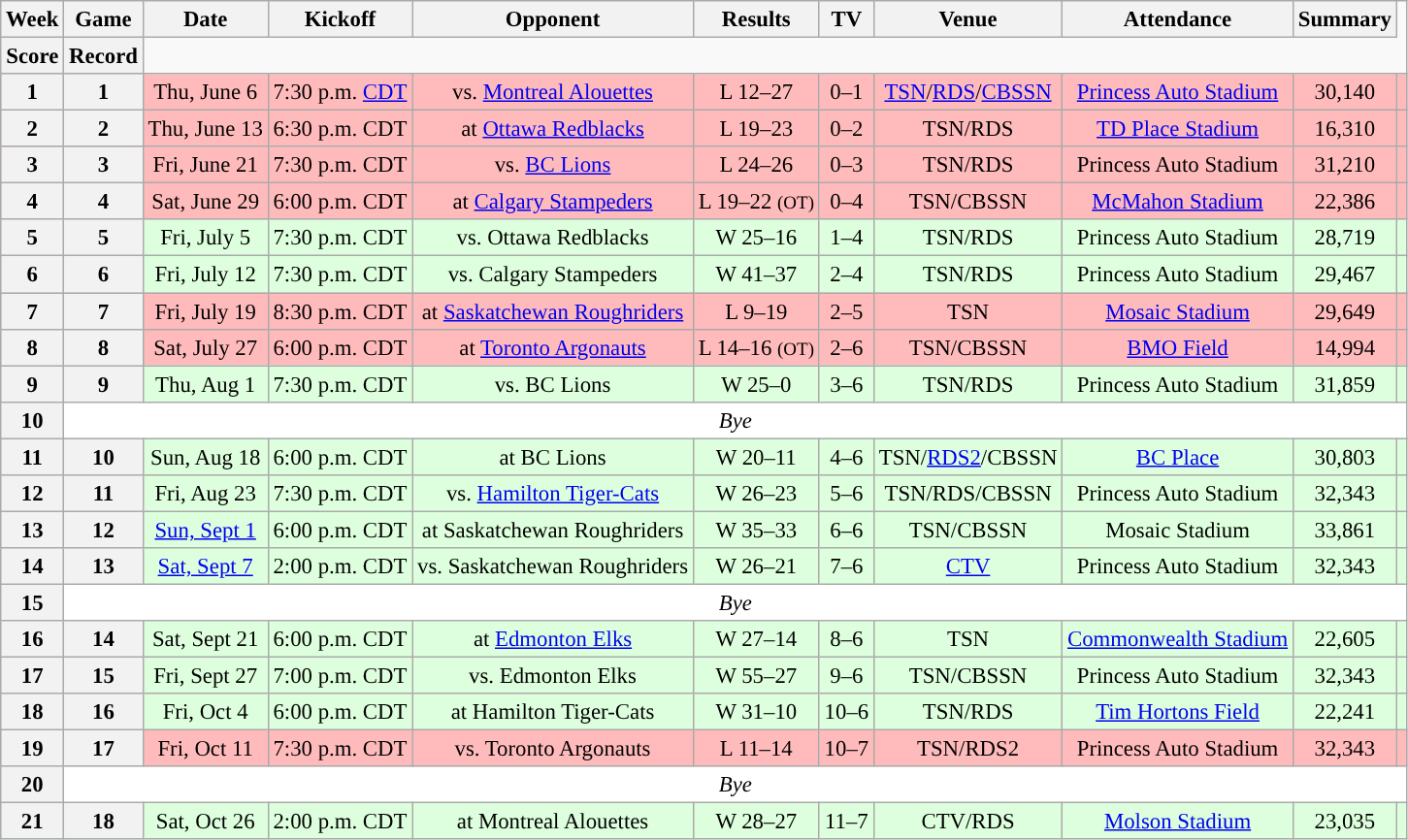<table class="wikitable" style="font-size: 95%;">
<tr>
<th scope="col">Week</th>
<th scope="col">Game</th>
<th scope="col">Date</th>
<th scope="col">Kickoff</th>
<th scope="col">Opponent</th>
<th scope="col">Results</th>
<th scope="col">TV</th>
<th scope="col">Venue</th>
<th scope="col">Attendance</th>
<th scope="col">Summary</th>
</tr>
<tr>
<th scope="col">Score</th>
<th scope="col">Record</th>
</tr>
<tr align="center"= bgcolor="ffbbbb">
<th align="center"><strong>1</strong></th>
<th align="center"><strong>1</strong></th>
<td align="center">Thu, June 6</td>
<td align="center">7:30 p.m. <a href='#'>CDT</a></td>
<td align="center">vs. <a href='#'>Montreal Alouettes</a></td>
<td align="center">L 12–27</td>
<td align="center">0–1</td>
<td align="center"><a href='#'>TSN</a>/<a href='#'>RDS</a>/<a href='#'>CBSSN</a></td>
<td align="center"><a href='#'>Princess Auto Stadium</a></td>
<td align="center">30,140</td>
<td align="center"></td>
</tr>
<tr align="center"= bgcolor="ffbbbb">
<th align="center"><strong>2</strong></th>
<th align="center"><strong>2</strong></th>
<td align="center">Thu, June 13</td>
<td align="center">6:30 p.m. CDT</td>
<td align="center">at <a href='#'>Ottawa Redblacks</a></td>
<td align="center">L 19–23</td>
<td align="center">0–2</td>
<td align="center">TSN/RDS</td>
<td align="center"><a href='#'>TD Place Stadium</a></td>
<td align="center">16,310</td>
<td align="center"></td>
</tr>
<tr align="center"= bgcolor="ffbbbb">
<th align="center"><strong>3</strong></th>
<th align="center"><strong>3</strong></th>
<td align="center">Fri, June 21</td>
<td align="center">7:30 p.m. CDT</td>
<td align="center">vs. <a href='#'>BC Lions</a></td>
<td align="center">L 24–26</td>
<td align="center">0–3</td>
<td align="center">TSN/RDS</td>
<td align="center">Princess Auto Stadium</td>
<td align="center">31,210</td>
<td align="center"></td>
</tr>
<tr align="center"= bgcolor="ffbbbb">
<th align="center"><strong>4</strong></th>
<th align="center"><strong>4</strong></th>
<td align="center">Sat, June 29</td>
<td align="center">6:00 p.m. CDT</td>
<td align="center">at <a href='#'>Calgary Stampeders</a></td>
<td align="center">L 19–22 <small>(OT)</small></td>
<td align="center">0–4</td>
<td align="center">TSN/CBSSN</td>
<td align="center"><a href='#'>McMahon Stadium</a></td>
<td align="center">22,386</td>
<td align="center"></td>
</tr>
<tr align="center"= bgcolor="ddffdd">
<th align="center"><strong>5</strong></th>
<th align="center"><strong>5</strong></th>
<td align="center">Fri, July 5</td>
<td align="center">7:30 p.m. CDT</td>
<td align="center">vs. Ottawa Redblacks</td>
<td align="center">W 25–16</td>
<td align="center">1–4</td>
<td align="center">TSN/RDS</td>
<td align="center">Princess Auto Stadium</td>
<td align="center">28,719</td>
<td align="center"></td>
</tr>
<tr align="center"= bgcolor="ddffdd">
<th align="center"><strong>6</strong></th>
<th align="center"><strong>6</strong></th>
<td align="center">Fri, July 12</td>
<td align="center">7:30 p.m. CDT</td>
<td align="center">vs. Calgary Stampeders</td>
<td align="center">W 41–37</td>
<td align="center">2–4</td>
<td align="center">TSN/RDS</td>
<td align="center">Princess Auto Stadium</td>
<td align="center">29,467</td>
<td align="center"></td>
</tr>
<tr align="center"= bgcolor="ffbbbb">
<th align="center"><strong>7</strong></th>
<th align="center"><strong>7</strong></th>
<td align="center">Fri, July 19</td>
<td align="center">8:30 p.m. CDT</td>
<td align="center">at <a href='#'>Saskatchewan Roughriders</a></td>
<td align="center">L 9–19</td>
<td align="center">2–5</td>
<td align="center">TSN</td>
<td align="center"><a href='#'>Mosaic Stadium</a></td>
<td align="center">29,649</td>
<td align="center"></td>
</tr>
<tr align="center"= bgcolor="ffbbbb">
<th align="center"><strong>8</strong></th>
<th align="center"><strong>8</strong></th>
<td align="center">Sat, July 27</td>
<td align="center">6:00 p.m. CDT</td>
<td align="center">at <a href='#'>Toronto Argonauts</a></td>
<td align="center">L 14–16 <small>(OT)</small></td>
<td align="center">2–6</td>
<td align="center">TSN/CBSSN</td>
<td align="center"><a href='#'>BMO Field</a></td>
<td align="center">14,994</td>
<td align="center"></td>
</tr>
<tr align="center"= bgcolor="ddffdd">
<th align="center"><strong>9</strong></th>
<th align="center"><strong>9</strong></th>
<td align="center">Thu, Aug 1</td>
<td align="center">7:30 p.m. CDT</td>
<td align="center">vs. BC Lions</td>
<td align="center">W 25–0</td>
<td align="center">3–6</td>
<td align="center">TSN/RDS</td>
<td align="center">Princess Auto Stadium</td>
<td align="center">31,859</td>
<td align="center"></td>
</tr>
<tr align="center"= bgcolor="ffffff">
<th align="center"><strong>10</strong></th>
<td colspan=10 align="center" valign="middle"><em>Bye</em></td>
</tr>
<tr align="center"= bgcolor="ddffdd">
<th align="center"><strong>11</strong></th>
<th align="center"><strong>10</strong></th>
<td align="center">Sun, Aug 18</td>
<td align="center">6:00 p.m. CDT</td>
<td align="center">at BC Lions</td>
<td align="center">W 20–11</td>
<td align="center">4–6</td>
<td align="center">TSN/<a href='#'>RDS2</a>/CBSSN</td>
<td align="center"><a href='#'>BC Place</a></td>
<td align="center">30,803</td>
<td align="center"></td>
</tr>
<tr align="center"= bgcolor="ddffdd">
<th align="center"><strong>12</strong></th>
<th align="center"><strong>11</strong></th>
<td align="center">Fri, Aug 23</td>
<td align="center">7:30 p.m. CDT</td>
<td align="center">vs. <a href='#'>Hamilton Tiger-Cats</a></td>
<td align="center">W 26–23</td>
<td align="center">5–6</td>
<td align="center">TSN/RDS/CBSSN</td>
<td align="center">Princess Auto Stadium</td>
<td align="center">32,343</td>
<td align="center"></td>
</tr>
<tr align="center"= bgcolor="ddffdd">
<th align="center"><strong>13</strong></th>
<th align="center"><strong>12</strong></th>
<td align="center"><a href='#'>Sun, Sept 1</a></td>
<td align="center">6:00 p.m. CDT</td>
<td align="center">at Saskatchewan Roughriders</td>
<td align="center">W 35–33</td>
<td align="center">6–6</td>
<td align="center">TSN/CBSSN</td>
<td align="center">Mosaic Stadium</td>
<td align="center">33,861</td>
<td align="center"></td>
</tr>
<tr align="center"= bgcolor="ddffdd">
<th align="center"><strong>14</strong></th>
<th align="center"><strong>13</strong></th>
<td align="center"><a href='#'>Sat, Sept 7</a></td>
<td align="center">2:00 p.m. CDT</td>
<td align="center">vs. Saskatchewan Roughriders</td>
<td align="center">W 26–21</td>
<td align="center">7–6</td>
<td align="center"><a href='#'>CTV</a></td>
<td align="center">Princess Auto Stadium</td>
<td align="center">32,343</td>
<td align="center"></td>
</tr>
<tr align="center"= bgcolor="ffffff">
<th align="center"><strong>15</strong></th>
<td colspan=10 align="center" valign="middle"><em>Bye</em></td>
</tr>
<tr align="center"= bgcolor="ddffdd">
<th align="center"><strong>16</strong></th>
<th align="center"><strong>14</strong></th>
<td align="center">Sat, Sept 21</td>
<td align="center">6:00 p.m. CDT</td>
<td align="center">at <a href='#'>Edmonton Elks</a></td>
<td align="center">W 27–14</td>
<td align="center">8–6</td>
<td align="center">TSN</td>
<td align="center"><a href='#'>Commonwealth Stadium</a></td>
<td align="center">22,605</td>
<td align="center"></td>
</tr>
<tr align="center"= bgcolor="ddffdd">
<th align="center"><strong>17</strong></th>
<th align="center"><strong>15</strong></th>
<td align="center">Fri, Sept 27</td>
<td align="center">7:00 p.m. CDT</td>
<td align="center">vs. Edmonton Elks</td>
<td align="center">W 55–27</td>
<td align="center">9–6</td>
<td align="center">TSN/CBSSN</td>
<td align="center">Princess Auto Stadium</td>
<td align="center">32,343</td>
<td align="center"></td>
</tr>
<tr align="center"= bgcolor="ddffdd">
<th align="center"><strong>18</strong></th>
<th align="center"><strong>16</strong></th>
<td align="center">Fri, Oct 4</td>
<td align="center">6:00 p.m. CDT</td>
<td align="center">at Hamilton Tiger-Cats</td>
<td align="center">W 31–10</td>
<td align="center">10–6</td>
<td align="center">TSN/RDS</td>
<td align="center"><a href='#'>Tim Hortons Field</a></td>
<td align="center">22,241</td>
<td align="center"></td>
</tr>
<tr align="center"= bgcolor="ffbbbb">
<th align="center"><strong>19</strong></th>
<th align="center"><strong>17</strong></th>
<td align="center">Fri, Oct 11</td>
<td align="center">7:30 p.m. CDT</td>
<td align="center">vs. Toronto Argonauts</td>
<td align="center">L 11–14</td>
<td align="center">10–7</td>
<td align="center">TSN/RDS2</td>
<td align="center">Princess Auto Stadium</td>
<td align="center">32,343</td>
<td align="center"></td>
</tr>
<tr align="center"= bgcolor="ffffff">
<th align="center"><strong>20</strong></th>
<td colspan=10 align="center" valign="middle"><em>Bye</em></td>
</tr>
<tr align="center"= bgcolor="ddffdd">
<th align="center"><strong>21</strong></th>
<th align="center"><strong>18</strong></th>
<td align="center">Sat, Oct 26</td>
<td align="center">2:00 p.m. CDT</td>
<td align="center">at Montreal Alouettes</td>
<td align="center">W 28–27</td>
<td align="center">11–7</td>
<td align="center">CTV/RDS</td>
<td align="center"><a href='#'>Molson Stadium</a></td>
<td align="center">23,035</td>
<td align="center"></td>
</tr>
</table>
